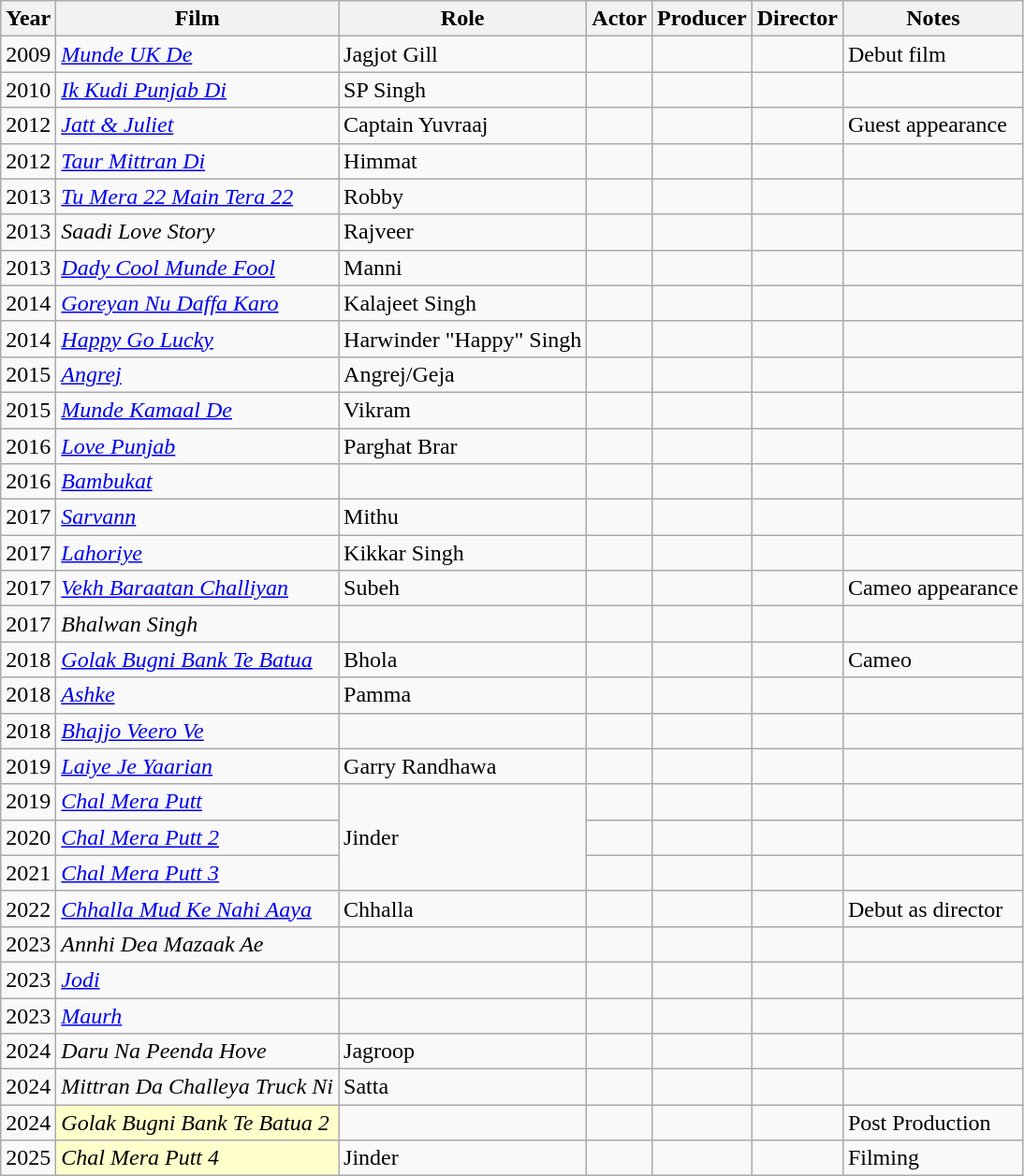<table class="wikitable sortable">
<tr>
<th>Year</th>
<th>Film</th>
<th>Role</th>
<th>Actor</th>
<th>Producer</th>
<th>Director</th>
<th>Notes</th>
</tr>
<tr>
<td>2009</td>
<td><em><a href='#'>Munde UK De</a></em></td>
<td>Jagjot Gill</td>
<td></td>
<td></td>
<td></td>
<td>Debut film</td>
</tr>
<tr>
<td>2010</td>
<td><em><a href='#'>Ik Kudi Punjab Di</a></em></td>
<td>SP Singh</td>
<td></td>
<td></td>
<td></td>
<td></td>
</tr>
<tr>
<td>2012</td>
<td><em><a href='#'>Jatt & Juliet</a></em></td>
<td>Captain Yuvraaj</td>
<td></td>
<td></td>
<td></td>
<td>Guest appearance</td>
</tr>
<tr>
<td>2012</td>
<td><em><a href='#'>Taur Mittran Di</a></em></td>
<td>Himmat</td>
<td></td>
<td></td>
<td></td>
<td></td>
</tr>
<tr>
<td>2013</td>
<td><em><a href='#'>Tu Mera 22 Main Tera 22</a></em></td>
<td>Robby</td>
<td></td>
<td></td>
<td></td>
<td></td>
</tr>
<tr>
<td>2013</td>
<td><em>Saadi Love Story</em></td>
<td>Rajveer</td>
<td></td>
<td></td>
<td></td>
<td></td>
</tr>
<tr>
<td>2013</td>
<td><em><a href='#'>Dady Cool Munde Fool</a></em></td>
<td>Manni</td>
<td></td>
<td></td>
<td></td>
<td></td>
</tr>
<tr>
<td>2014</td>
<td><em><a href='#'>Goreyan Nu Daffa Karo</a></em></td>
<td>Kalajeet Singh</td>
<td></td>
<td></td>
<td></td>
<td></td>
</tr>
<tr>
<td>2014</td>
<td><em><a href='#'>Happy Go Lucky</a></em></td>
<td>Harwinder "Happy" Singh</td>
<td></td>
<td></td>
<td></td>
<td></td>
</tr>
<tr>
<td>2015</td>
<td><em><a href='#'>Angrej</a></em></td>
<td>Angrej/Geja</td>
<td></td>
<td></td>
<td></td>
<td></td>
</tr>
<tr>
<td>2015</td>
<td><em><a href='#'>Munde Kamaal De</a></em></td>
<td>Vikram</td>
<td></td>
<td></td>
<td></td>
<td></td>
</tr>
<tr>
<td>2016</td>
<td><em><a href='#'>Love Punjab</a></em></td>
<td>Parghat Brar</td>
<td></td>
<td></td>
<td></td>
<td></td>
</tr>
<tr>
<td>2016</td>
<td><em><a href='#'>Bambukat</a></em></td>
<td></td>
<td></td>
<td></td>
<td></td>
<td></td>
</tr>
<tr>
<td>2017</td>
<td><em><a href='#'>Sarvann</a></em></td>
<td>Mithu</td>
<td></td>
<td></td>
<td></td>
<td></td>
</tr>
<tr>
<td>2017</td>
<td><em><a href='#'>Lahoriye</a></em></td>
<td>Kikkar Singh</td>
<td></td>
<td></td>
<td></td>
<td></td>
</tr>
<tr>
<td>2017</td>
<td><em><a href='#'>Vekh Baraatan Challiyan</a></em></td>
<td>Subeh</td>
<td></td>
<td></td>
<td></td>
<td>Cameo appearance</td>
</tr>
<tr>
<td>2017</td>
<td><em>Bhalwan Singh</em></td>
<td></td>
<td></td>
<td></td>
<td></td>
<td></td>
</tr>
<tr>
<td>2018</td>
<td><em><a href='#'>Golak Bugni Bank Te Batua</a></em></td>
<td>Bhola</td>
<td></td>
<td></td>
<td></td>
<td>Cameo</td>
</tr>
<tr>
<td>2018</td>
<td><em><a href='#'>Ashke</a></em></td>
<td>Pamma</td>
<td></td>
<td></td>
<td></td>
<td></td>
</tr>
<tr>
<td>2018</td>
<td><em><a href='#'>Bhajjo Veero Ve</a></em></td>
<td></td>
<td></td>
<td></td>
<td></td>
<td></td>
</tr>
<tr>
<td>2019</td>
<td><em><a href='#'>Laiye Je Yaarian</a></em></td>
<td>Garry Randhawa</td>
<td></td>
<td></td>
<td></td>
<td></td>
</tr>
<tr>
<td>2019</td>
<td><em><a href='#'>Chal Mera Putt</a></em></td>
<td rowspan="3">Jinder</td>
<td></td>
<td></td>
<td></td>
<td></td>
</tr>
<tr>
<td>2020</td>
<td><em><a href='#'>Chal Mera Putt 2</a></em></td>
<td></td>
<td></td>
<td></td>
<td></td>
</tr>
<tr>
<td>2021</td>
<td><em><a href='#'>Chal Mera Putt 3</a></em></td>
<td></td>
<td></td>
<td></td>
<td></td>
</tr>
<tr>
<td>2022</td>
<td><em><a href='#'>Chhalla Mud Ke Nahi Aaya</a></em></td>
<td>Chhalla</td>
<td></td>
<td></td>
<td></td>
<td>Debut as director</td>
</tr>
<tr>
<td>2023</td>
<td><em>Annhi Dea Mazaak Ae</em></td>
<td></td>
<td></td>
<td></td>
<td></td>
<td></td>
</tr>
<tr>
<td>2023</td>
<td><em><a href='#'>Jodi</a></em></td>
<td></td>
<td></td>
<td></td>
<td></td>
<td></td>
</tr>
<tr>
<td>2023</td>
<td><em><a href='#'>Maurh</a></em></td>
<td></td>
<td></td>
<td></td>
<td></td>
<td></td>
</tr>
<tr>
<td>2024</td>
<td><em>Daru Na Peenda Hove</em></td>
<td>Jagroop</td>
<td></td>
<td></td>
<td></td>
<td></td>
</tr>
<tr>
<td>2024</td>
<td><em>Mittran Da Challeya Truck Ni</em></td>
<td>Satta</td>
<td></td>
<td></td>
<td></td>
<td></td>
</tr>
<tr>
<td>2024</td>
<td style="background:#ffc;"><em>Golak Bugni Bank Te Batua 2</em></td>
<td></td>
<td></td>
<td></td>
<td></td>
<td>Post Production</td>
</tr>
<tr>
<td>2025</td>
<td style="background:#ffc;"><em>Chal Mera Putt 4</em> </td>
<td>Jinder</td>
<td></td>
<td></td>
<td></td>
<td>Filming</td>
</tr>
</table>
